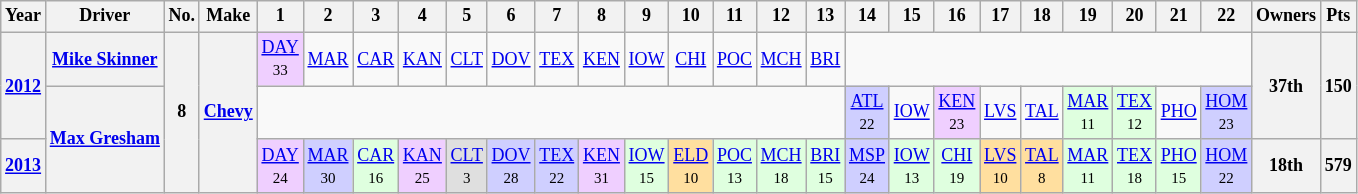<table class="wikitable" style="text-align:center; font-size:75%">
<tr>
<th>Year</th>
<th>Driver</th>
<th>No.</th>
<th>Make</th>
<th>1</th>
<th>2</th>
<th>3</th>
<th>4</th>
<th>5</th>
<th>6</th>
<th>7</th>
<th>8</th>
<th>9</th>
<th>10</th>
<th>11</th>
<th>12</th>
<th>13</th>
<th>14</th>
<th>15</th>
<th>16</th>
<th>17</th>
<th>18</th>
<th>19</th>
<th>20</th>
<th>21</th>
<th>22</th>
<th>Owners</th>
<th>Pts</th>
</tr>
<tr>
<th rowspan=2><a href='#'>2012</a></th>
<th><a href='#'>Mike Skinner</a></th>
<th rowspan=3>8</th>
<th rowspan=3><a href='#'>Chevy</a></th>
<td style="background:#EFCFFF;"><a href='#'>DAY</a><br><small>33</small></td>
<td><a href='#'>MAR</a></td>
<td><a href='#'>CAR</a></td>
<td><a href='#'>KAN</a></td>
<td><a href='#'>CLT</a></td>
<td><a href='#'>DOV</a></td>
<td><a href='#'>TEX</a></td>
<td><a href='#'>KEN</a></td>
<td><a href='#'>IOW</a></td>
<td><a href='#'>CHI</a></td>
<td><a href='#'>POC</a></td>
<td><a href='#'>MCH</a></td>
<td><a href='#'>BRI</a></td>
<td colspan=9></td>
<th rowspan=2>37th</th>
<th rowspan=2>150</th>
</tr>
<tr>
<th rowspan=2><a href='#'>Max Gresham</a></th>
<td colspan=13></td>
<td style="background:#CFCFFF;"><a href='#'>ATL</a><br><small>22</small></td>
<td><a href='#'>IOW</a></td>
<td style="background:#EFCFFF;"><a href='#'>KEN</a><br><small>23</small></td>
<td><a href='#'>LVS</a></td>
<td><a href='#'>TAL</a></td>
<td style="background:#DFFFDF;"><a href='#'>MAR</a><br><small>11</small></td>
<td style="background:#DFFFDF;"><a href='#'>TEX</a><br><small>12</small></td>
<td><a href='#'>PHO</a></td>
<td style="background:#CFCFFF;"><a href='#'>HOM</a><br><small>23</small></td>
</tr>
<tr>
<th><a href='#'>2013</a></th>
<td style="background:#EFCFFF;"><a href='#'>DAY</a><br><small>24</small></td>
<td style="background:#CFCFFF;"><a href='#'>MAR</a><br><small>30</small></td>
<td style="background:#DFFFDF;"><a href='#'>CAR</a><br><small>16</small></td>
<td style="background:#EFCFFF;"><a href='#'>KAN</a><br><small>25</small></td>
<td style="background:#DFDFDF;"><a href='#'>CLT</a><br><small>3</small></td>
<td style="background:#CFCFFF;"><a href='#'>DOV</a><br><small>28</small></td>
<td style="background:#CFCFFF;"><a href='#'>TEX</a><br><small>22</small></td>
<td style="background:#EFCFFF;"><a href='#'>KEN</a><br><small>31</small></td>
<td style="background:#DFFFDF;"><a href='#'>IOW</a><br><small>15</small></td>
<td style="background:#FFDF9F;"><a href='#'>ELD</a><br><small>10</small></td>
<td style="background:#DFFFDF;"><a href='#'>POC</a><br><small>13</small></td>
<td style="background:#DFFFDF;"><a href='#'>MCH</a><br><small>18</small></td>
<td style="background:#DFFFDF;"><a href='#'>BRI</a><br><small>15</small></td>
<td style="background:#CFCFFF;"><a href='#'>MSP</a><br><small>24</small></td>
<td style="background:#DFFFDF;"><a href='#'>IOW</a><br><small>13</small></td>
<td style="background:#DFFFDF;"><a href='#'>CHI</a><br><small>19</small></td>
<td style="background:#FFDF9F;"><a href='#'>LVS</a><br><small>10</small></td>
<td style="background:#FFDF9F;"><a href='#'>TAL</a><br><small>8</small></td>
<td style="background:#DFFFDF;"><a href='#'>MAR</a><br><small>11</small></td>
<td style="background:#DFFFDF;"><a href='#'>TEX</a><br><small>18</small></td>
<td style="background:#DFFFDF;"><a href='#'>PHO</a><br><small>15</small></td>
<td style="background:#CFCFFF;"><a href='#'>HOM</a><br><small>22</small></td>
<th>18th</th>
<th>579</th>
</tr>
</table>
